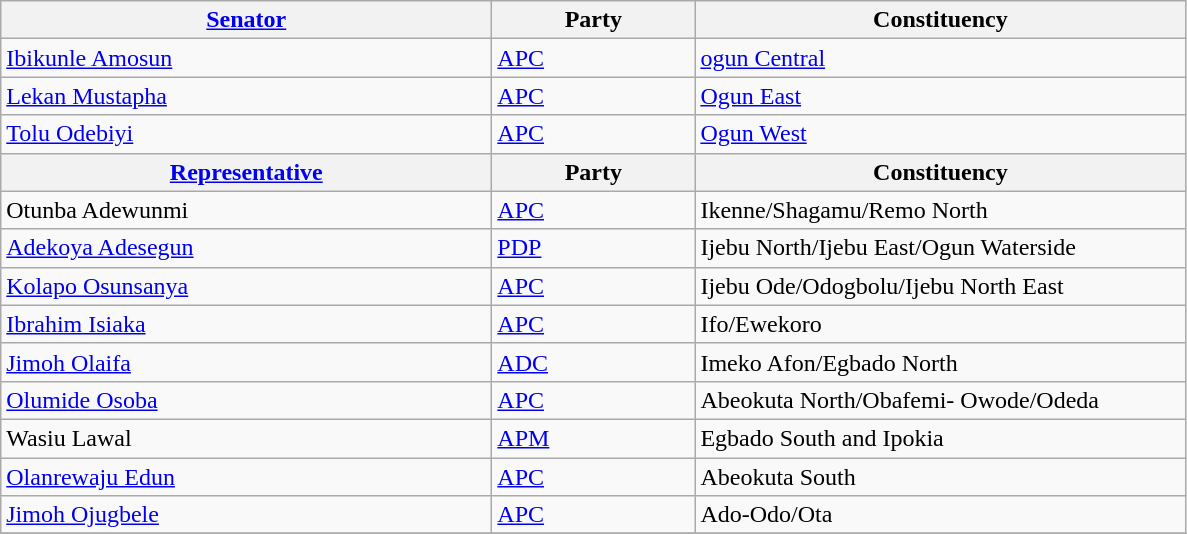<table class="wikitable">
<tr>
<th style="width:20em"><a href='#'>Senator</a></th>
<th style="width:8em">Party</th>
<th style="width:20em">Constituency</th>
</tr>
<tr>
<td><a href='#'>Ibikunle Amosun</a></td>
<td><a href='#'>APC</a></td>
<td><a href='#'>ogun Central</a></td>
</tr>
<tr>
<td><a href='#'>Lekan Mustapha</a></td>
<td><a href='#'>APC</a></td>
<td><a href='#'>Ogun East</a></td>
</tr>
<tr>
<td><a href='#'>Tolu Odebiyi</a></td>
<td><a href='#'>APC</a></td>
<td><a href='#'>Ogun West</a></td>
</tr>
<tr>
<th><a href='#'>Representative</a></th>
<th>Party</th>
<th>Constituency</th>
</tr>
<tr>
<td>Otunba Adewunmi</td>
<td><a href='#'>APC</a></td>
<td>Ikenne/Shagamu/Remo North</td>
</tr>
<tr>
<td><a href='#'>Adekoya Adesegun</a></td>
<td><a href='#'>PDP</a></td>
<td>Ijebu North/Ijebu East/Ogun Waterside</td>
</tr>
<tr>
<td><a href='#'>Kolapo Osunsanya</a></td>
<td><a href='#'>APC</a></td>
<td>Ijebu Ode/Odogbolu/Ijebu North East</td>
</tr>
<tr>
<td><a href='#'>Ibrahim Isiaka</a></td>
<td><a href='#'>APC</a></td>
<td>Ifo/Ewekoro</td>
</tr>
<tr>
<td><a href='#'>Jimoh Olaifa</a></td>
<td><a href='#'>ADC</a></td>
<td>Imeko Afon/Egbado North</td>
</tr>
<tr>
<td><a href='#'>Olumide Osoba</a></td>
<td><a href='#'>APC</a></td>
<td>Abeokuta North/Obafemi- Owode/Odeda</td>
</tr>
<tr>
<td>Wasiu Lawal</td>
<td><a href='#'>APM</a></td>
<td>Egbado South and Ipokia</td>
</tr>
<tr>
<td><a href='#'>Olanrewaju Edun</a></td>
<td><a href='#'>APC</a></td>
<td>Abeokuta South</td>
</tr>
<tr>
<td><a href='#'>Jimoh Ojugbele</a></td>
<td><a href='#'>APC</a></td>
<td>Ado-Odo/Ota</td>
</tr>
<tr>
</tr>
</table>
